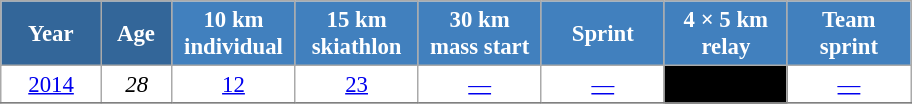<table class="wikitable" style="font-size:95%; text-align:center; border:grey solid 1px; border-collapse:collapse; background:#ffffff;">
<tr>
<th style="background-color:#369; color:white; width:60px;"> Year </th>
<th style="background-color:#369; color:white; width:40px;"> Age </th>
<th style="background-color:#4180be; color:white; width:75px;"> 10 km <br> individual </th>
<th style="background-color:#4180be; color:white; width:75px;"> 15 km <br> skiathlon </th>
<th style="background-color:#4180be; color:white; width:75px;"> 30 km <br> mass start </th>
<th style="background-color:#4180be; color:white; width:75px;"> Sprint </th>
<th style="background-color:#4180be; color:white; width:75px;"> 4 × 5 km <br> relay </th>
<th style="background-color:#4180be; color:white; width:75px;"> Team <br> sprint </th>
</tr>
<tr>
<td><a href='#'>2014</a></td>
<td><em>28</em></td>
<td><a href='#'>12</a></td>
<td><a href='#'>23</a></td>
<td><a href='#'>—</a></td>
<td><a href='#'>—</a></td>
<td style="background:#000; color:#fff;"><a href='#'><span></span></a></td>
<td><a href='#'>—</a></td>
</tr>
<tr>
</tr>
</table>
